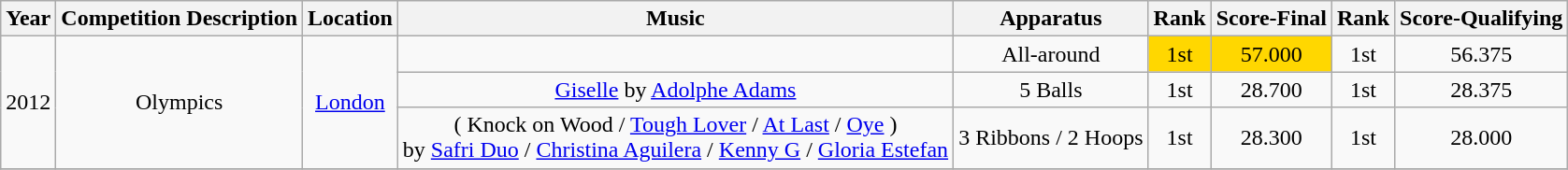<table class="wikitable" style="text-align:center">
<tr>
<th>Year</th>
<th>Competition Description</th>
<th>Location</th>
<th>Music </th>
<th>Apparatus</th>
<th>Rank</th>
<th>Score-Final</th>
<th>Rank</th>
<th>Score-Qualifying</th>
</tr>
<tr>
<td rowspan="3">2012</td>
<td rowspan="3">Olympics</td>
<td rowspan="3"><a href='#'>London</a></td>
<td></td>
<td>All-around</td>
<td bgcolor=gold>1st</td>
<td bgcolor=gold>57.000</td>
<td>1st</td>
<td>56.375</td>
</tr>
<tr>
<td><a href='#'>Giselle</a> by <a href='#'>Adolphe Adams</a></td>
<td>5 Balls</td>
<td>1st</td>
<td>28.700</td>
<td>1st</td>
<td>28.375</td>
</tr>
<tr>
<td>( Knock on Wood / <a href='#'>Tough Lover</a> / <a href='#'>At Last</a> / <a href='#'>Oye</a> ) <br> by <a href='#'>Safri Duo</a> / <a href='#'>Christina Aguilera</a> / <a href='#'>Kenny G</a> / <a href='#'>Gloria Estefan</a></td>
<td>3 Ribbons / 2 Hoops</td>
<td>1st</td>
<td>28.300</td>
<td>1st</td>
<td>28.000</td>
</tr>
<tr>
</tr>
</table>
